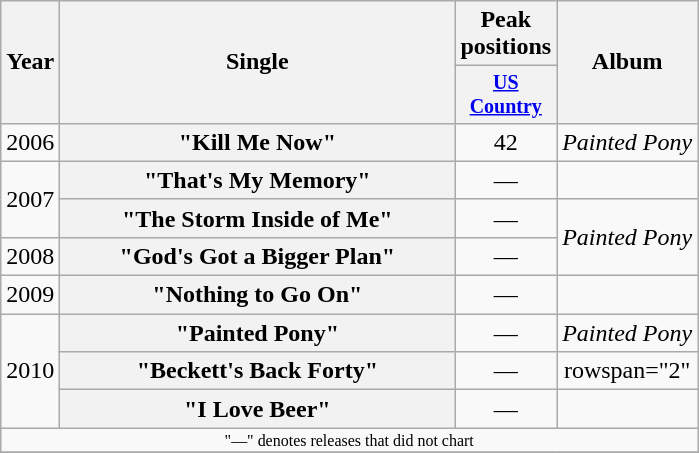<table class="wikitable plainrowheaders" style="text-align:center;">
<tr>
<th rowspan="2">Year</th>
<th rowspan="2" style="width:16em;">Single</th>
<th colspan="1">Peak positions</th>
<th rowspan="2">Album</th>
</tr>
<tr style="font-size:smaller;">
<th width="60"><a href='#'>US Country</a></th>
</tr>
<tr>
<td>2006</td>
<th scope="row">"Kill Me Now"</th>
<td>42</td>
<td align="left"><em>Painted Pony</em></td>
</tr>
<tr>
<td rowspan="2">2007</td>
<th scope="row">"That's My Memory"</th>
<td>—</td>
<td></td>
</tr>
<tr>
<th scope="row">"The Storm Inside of Me"</th>
<td>—</td>
<td align="left" rowspan="2"><em>Painted Pony</em></td>
</tr>
<tr>
<td>2008</td>
<th scope="row">"God's Got a Bigger Plan"</th>
<td>—</td>
</tr>
<tr>
<td>2009</td>
<th scope="row">"Nothing to Go On"</th>
<td>—</td>
<td></td>
</tr>
<tr>
<td rowspan="3">2010</td>
<th scope="row">"Painted Pony"</th>
<td>—</td>
<td align="left"><em>Painted Pony</em></td>
</tr>
<tr>
<th scope="row">"Beckett's Back Forty"</th>
<td>—</td>
<td>rowspan="2" </td>
</tr>
<tr>
<th scope="row">"I Love Beer"</th>
<td>—</td>
</tr>
<tr>
<td colspan="4" style="font-size:8pt">"—" denotes releases that did not chart</td>
</tr>
<tr>
</tr>
</table>
